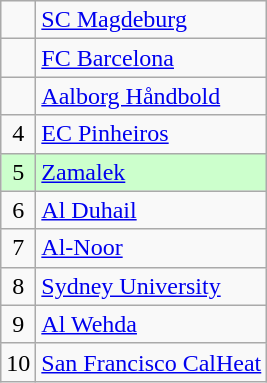<table class="wikitable">
<tr>
<td align=center></td>
<td> <a href='#'>SC Magdeburg</a></td>
</tr>
<tr>
<td align=center></td>
<td> <a href='#'>FC Barcelona</a></td>
</tr>
<tr>
<td align=center></td>
<td> <a href='#'>Aalborg Håndbold</a></td>
</tr>
<tr>
<td align=center>4</td>
<td> <a href='#'>EC Pinheiros</a></td>
</tr>
<tr>
<td align=center bgcolor=#ccffcc>5</td>
<td bgcolor=#ccffcc> <a href='#'>Zamalek</a></td>
</tr>
<tr>
<td align=center>6</td>
<td> <a href='#'>Al Duhail</a></td>
</tr>
<tr>
<td align=center>7</td>
<td> <a href='#'>Al-Noor</a></td>
</tr>
<tr>
<td align=center>8</td>
<td> <a href='#'>Sydney University</a></td>
</tr>
<tr>
<td align=center>9</td>
<td> <a href='#'>Al Wehda</a></td>
</tr>
<tr>
<td align=center>10</td>
<td> <a href='#'>San Francisco CalHeat</a></td>
</tr>
</table>
